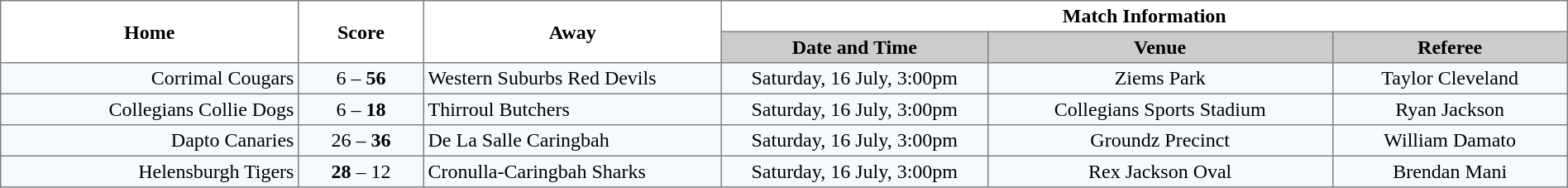<table border="1" cellpadding="3" cellspacing="0" width="100%" style="border-collapse:collapse;  text-align:center;">
<tr>
<th rowspan="2" width="19%">Home</th>
<th rowspan="2" width="8%">Score</th>
<th rowspan="2" width="19%">Away</th>
<th colspan="3">Match Information</th>
</tr>
<tr style="background:#CCCCCC">
<th width="17%">Date and Time</th>
<th width="22%">Venue</th>
<th width="50%">Referee</th>
</tr>
<tr style="text-align:center; background:#f5faff;">
<td align="right">Corrimal Cougars </td>
<td>6 – <strong>56</strong></td>
<td align="left"> Western Suburbs Red Devils</td>
<td>Saturday, 16 July, 3:00pm</td>
<td>Ziems Park</td>
<td>Taylor Cleveland</td>
</tr>
<tr style="text-align:center; background:#f5faff;">
<td align="right">Collegians Collie Dogs </td>
<td>6 – <strong>18</strong></td>
<td align="left"> Thirroul Butchers</td>
<td>Saturday, 16 July, 3:00pm</td>
<td>Collegians Sports Stadium</td>
<td>Ryan Jackson</td>
</tr>
<tr style="text-align:center; background:#f5faff;">
<td align="right">Dapto Canaries </td>
<td>26 – <strong>36</strong></td>
<td align="left"> De La Salle Caringbah</td>
<td>Saturday, 16 July, 3:00pm</td>
<td>Groundz Precinct</td>
<td>William Damato</td>
</tr>
<tr style="text-align:center; background:#f5faff;">
<td align="right">Helensburgh Tigers </td>
<td><strong>28</strong> – 12</td>
<td align="left"> Cronulla-Caringbah Sharks</td>
<td>Saturday, 16 July, 3:00pm</td>
<td>Rex Jackson Oval</td>
<td>Brendan Mani</td>
</tr>
</table>
